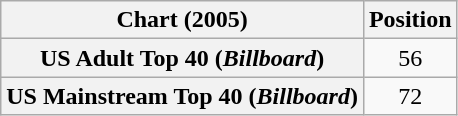<table class="wikitable plainrowheaders" style="text-align:center">
<tr>
<th>Chart (2005)</th>
<th>Position</th>
</tr>
<tr>
<th scope="row">US Adult Top 40 (<em>Billboard</em>)</th>
<td>56</td>
</tr>
<tr>
<th scope="row">US Mainstream Top 40 (<em>Billboard</em>)</th>
<td>72</td>
</tr>
</table>
